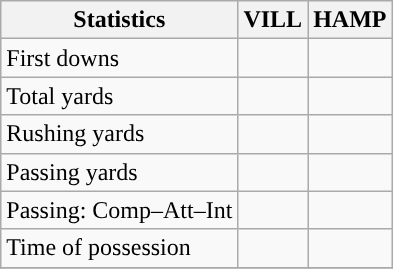<table class="wikitable" style="float: left;">
<tr>
<th>Statistics</th>
<th>VILL</th>
<th>HAMP</th>
</tr>
<tr>
<td>First downs</td>
<td></td>
<td></td>
</tr>
<tr>
<td>Total yards</td>
<td></td>
<td></td>
</tr>
<tr>
<td>Rushing yards</td>
<td></td>
<td></td>
</tr>
<tr>
<td>Passing yards</td>
<td></td>
<td></td>
</tr>
<tr>
<td>Passing: Comp–Att–Int</td>
<td></td>
<td></td>
</tr>
<tr>
<td>Time of possession</td>
<td></td>
<td></td>
</tr>
<tr>
</tr>
</table>
